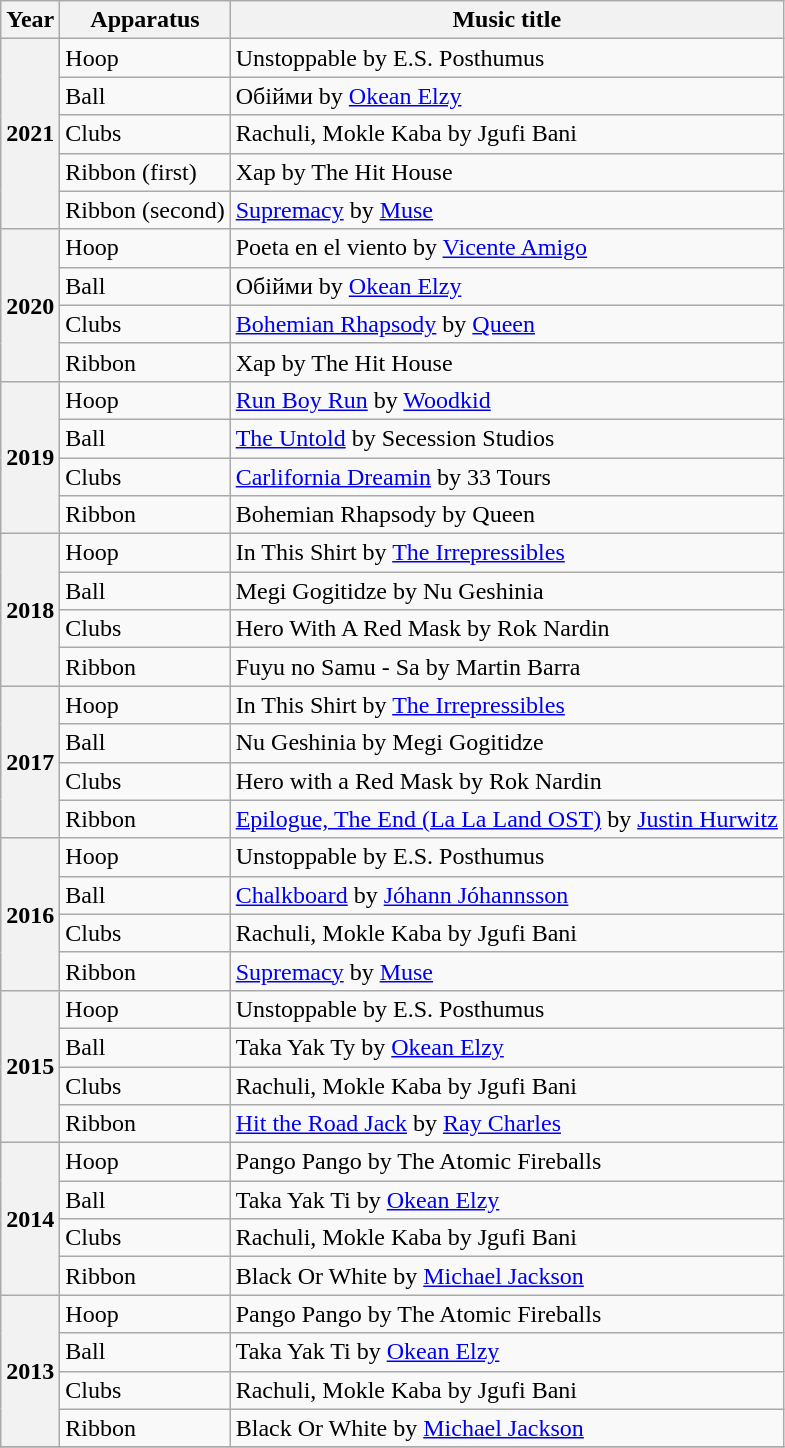<table class="wikitable plainrowheaders">
<tr>
<th scope=col>Year</th>
<th scope=col>Apparatus</th>
<th scope=col>Music title</th>
</tr>
<tr>
<th rowspan="5">2021</th>
<td>Hoop</td>
<td>Unstoppable by E.S. Posthumus</td>
</tr>
<tr>
<td>Ball</td>
<td>Обійми by <a href='#'>Okean Elzy</a></td>
</tr>
<tr>
<td>Clubs</td>
<td>Rachuli, Mokle Kaba by Jgufi Bani</td>
</tr>
<tr>
<td>Ribbon (first)</td>
<td>Xap by The Hit House</td>
</tr>
<tr>
<td>Ribbon (second)</td>
<td><a href='#'>Supremacy</a> by <a href='#'>Muse</a></td>
</tr>
<tr>
<th rowspan="4">2020</th>
<td>Hoop</td>
<td>Poeta en el viento by <a href='#'>Vicente Amigo</a></td>
</tr>
<tr>
<td>Ball</td>
<td>Обійми by <a href='#'>Okean Elzy</a></td>
</tr>
<tr>
<td>Clubs</td>
<td><a href='#'>Bohemian Rhapsody</a> by <a href='#'>Queen</a></td>
</tr>
<tr>
<td>Ribbon</td>
<td>Xap by The Hit House</td>
</tr>
<tr>
<th rowspan="4">2019</th>
<td>Hoop</td>
<td><a href='#'>Run Boy Run</a> by <a href='#'>Woodkid</a></td>
</tr>
<tr>
<td>Ball</td>
<td><a href='#'>The Untold</a> by Secession Studios</td>
</tr>
<tr>
<td>Clubs</td>
<td><a href='#'>Carlifornia Dreamin</a> by 33 Tours</td>
</tr>
<tr>
<td>Ribbon</td>
<td>Bohemian Rhapsody by Queen</td>
</tr>
<tr>
<th rowspan="4">2018</th>
<td>Hoop</td>
<td>In This Shirt by <a href='#'>The Irrepressibles</a></td>
</tr>
<tr>
<td>Ball</td>
<td>Megi Gogitidze by Nu Geshinia</td>
</tr>
<tr>
<td>Clubs</td>
<td>Hero With A Red Mask by Rok Nardin</td>
</tr>
<tr>
<td>Ribbon</td>
<td>Fuyu no Samu - Sa by Martin Barra</td>
</tr>
<tr>
<th scope=row rowspan=4>2017</th>
<td>Hoop</td>
<td>In This Shirt by <a href='#'>The Irrepressibles</a></td>
</tr>
<tr>
<td>Ball</td>
<td>Nu Geshinia by Megi Gogitidze</td>
</tr>
<tr>
<td>Clubs</td>
<td>Hero with a Red Mask by Rok Nardin</td>
</tr>
<tr>
<td>Ribbon</td>
<td><a href='#'>Epilogue, The End (La La Land OST)</a> by <a href='#'>Justin Hurwitz</a></td>
</tr>
<tr>
<th scope=row rowspan=4>2016</th>
<td>Hoop</td>
<td>Unstoppable by E.S. Posthumus</td>
</tr>
<tr>
<td>Ball</td>
<td><a href='#'>Chalkboard</a> by <a href='#'>Jóhann Jóhannsson</a></td>
</tr>
<tr>
<td>Clubs</td>
<td>Rachuli, Mokle Kaba by Jgufi Bani</td>
</tr>
<tr>
<td>Ribbon</td>
<td><a href='#'>Supremacy</a> by <a href='#'>Muse</a></td>
</tr>
<tr>
<th scope=row rowspan=4>2015</th>
<td>Hoop</td>
<td>Unstoppable by E.S. Posthumus</td>
</tr>
<tr>
<td>Ball</td>
<td>Taka Yak Ty by <a href='#'>Okean Elzy</a></td>
</tr>
<tr>
<td>Clubs</td>
<td>Rachuli, Mokle Kaba by Jgufi Bani</td>
</tr>
<tr>
<td>Ribbon</td>
<td><a href='#'>Hit the Road Jack</a> by <a href='#'>Ray Charles</a></td>
</tr>
<tr>
<th scope=row rowspan=4>2014</th>
<td>Hoop</td>
<td>Pango Pango by The Atomic Fireballs</td>
</tr>
<tr>
<td>Ball</td>
<td>Taka Yak Ti by <a href='#'>Okean Elzy</a></td>
</tr>
<tr>
<td>Clubs</td>
<td>Rachuli, Mokle Kaba by Jgufi Bani</td>
</tr>
<tr>
<td>Ribbon</td>
<td>Black Or White by <a href='#'>Michael Jackson</a></td>
</tr>
<tr>
<th scope=row rowspan=4>2013</th>
<td>Hoop</td>
<td>Pango Pango by The Atomic Fireballs</td>
</tr>
<tr>
<td>Ball</td>
<td>Taka Yak Ti by <a href='#'>Okean Elzy</a></td>
</tr>
<tr>
<td>Clubs</td>
<td>Rachuli, Mokle Kaba by Jgufi Bani</td>
</tr>
<tr>
<td>Ribbon</td>
<td>Black Or White by <a href='#'>Michael Jackson</a></td>
</tr>
<tr>
</tr>
</table>
